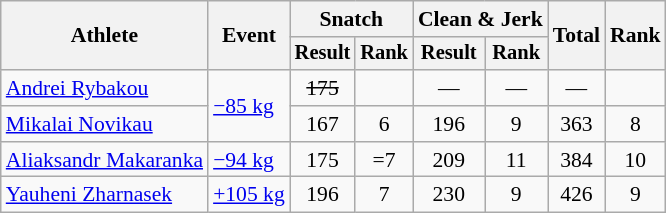<table class="wikitable" style="font-size:90%">
<tr>
<th rowspan="2">Athlete</th>
<th rowspan="2">Event</th>
<th colspan="2">Snatch</th>
<th colspan="2">Clean & Jerk</th>
<th rowspan="2">Total</th>
<th rowspan="2">Rank</th>
</tr>
<tr style="font-size:95%">
<th>Result</th>
<th>Rank</th>
<th>Result</th>
<th>Rank</th>
</tr>
<tr align=center>
<td align=left><a href='#'>Andrei Rybakou</a></td>
<td align=left rowspan=2><a href='#'>−85 kg</a></td>
<td><s>175</s></td>
<td></td>
<td>—</td>
<td>—</td>
<td>—</td>
<td></td>
</tr>
<tr align=center>
<td align=left><a href='#'>Mikalai Novikau</a></td>
<td>167</td>
<td>6</td>
<td>196</td>
<td>9</td>
<td>363</td>
<td>8</td>
</tr>
<tr align=center>
<td align=left><a href='#'>Aliaksandr Makaranka</a></td>
<td align=left><a href='#'>−94 kg</a></td>
<td>175</td>
<td>=7</td>
<td>209</td>
<td>11</td>
<td>384</td>
<td>10</td>
</tr>
<tr align=center>
<td align=left><a href='#'>Yauheni Zharnasek</a></td>
<td align=left><a href='#'>+105 kg</a></td>
<td>196</td>
<td>7</td>
<td>230</td>
<td>9</td>
<td>426</td>
<td>9</td>
</tr>
</table>
